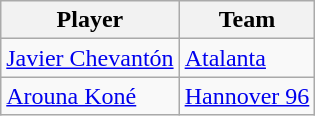<table class="wikitable">
<tr>
<th>Player</th>
<th>Team</th>
</tr>
<tr>
<td> <a href='#'>Javier Chevantón</a></td>
<td> <a href='#'>Atalanta</a></td>
</tr>
<tr>
<td> <a href='#'>Arouna Koné</a></td>
<td> <a href='#'>Hannover 96</a></td>
</tr>
</table>
